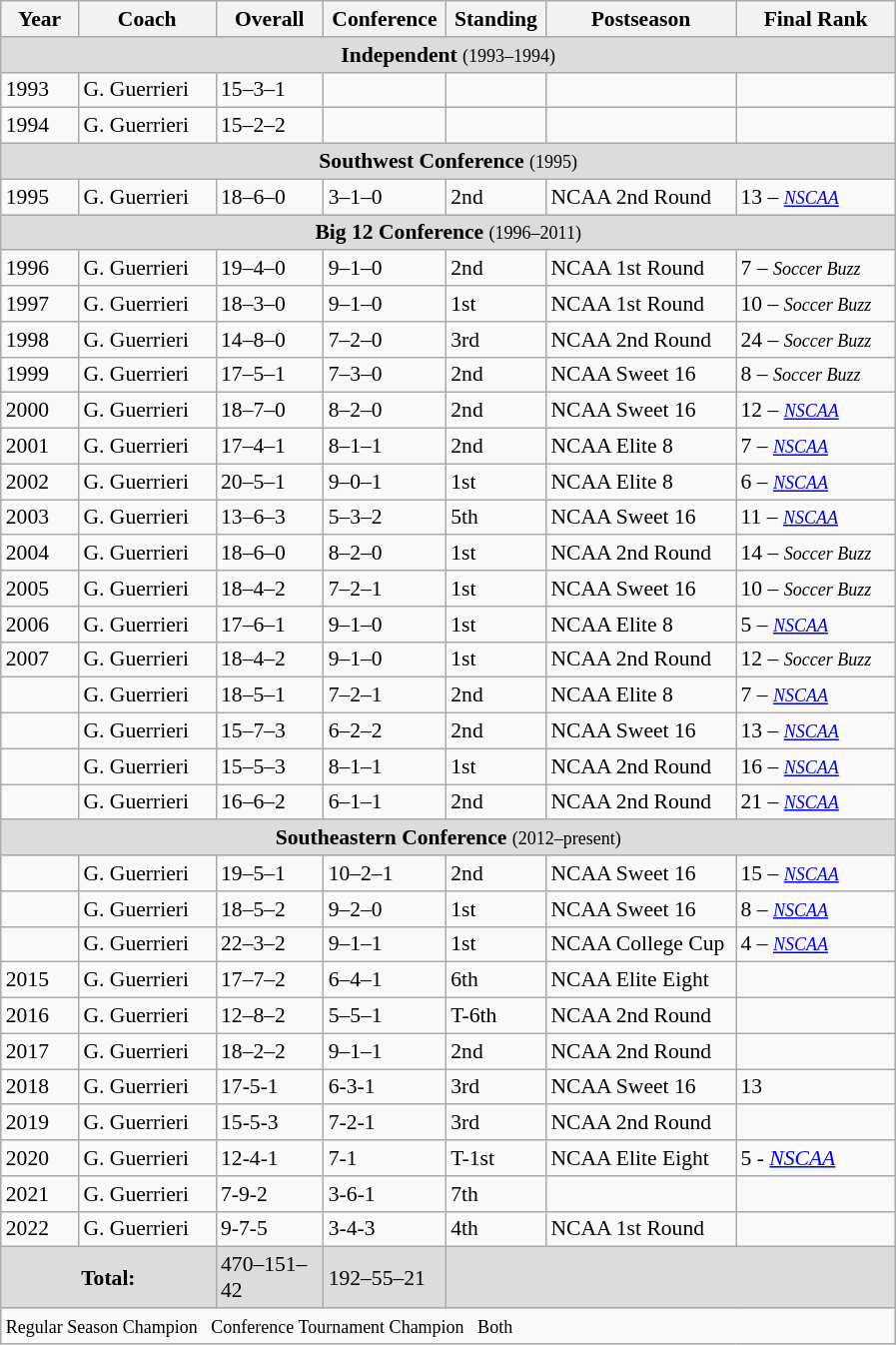<table class="wikitable" style="font-size:90%">
<tr>
<th scope="col" width="45">Year</th>
<th scope="col" width="85">Coach</th>
<th scope="col" width="65">Overall</th>
<th scope="col" width="75">Conference</th>
<th scope="col" width="60">Standing</th>
<th scope="col" width="120">Postseason</th>
<th scope="col" width="100">Final Rank</th>
</tr>
<tr>
<td colspan=7 bgcolor=#DCDCDC align="center"><strong>Independent</strong> <small>(1993–1994)</small></td>
</tr>
<tr>
<td>1993</td>
<td>G. Guerrieri</td>
<td>15–3–1</td>
<td></td>
<td></td>
<td></td>
<td></td>
</tr>
<tr>
<td>1994</td>
<td>G. Guerrieri</td>
<td>15–2–2</td>
<td></td>
<td></td>
<td></td>
<td></td>
</tr>
<tr>
<td colspan=7 bgcolor=#DCDCDC align="center"><strong>Southwest Conference</strong> <small>(1995)</small></td>
</tr>
<tr>
<td>1995</td>
<td>G. Guerrieri</td>
<td>18–6–0</td>
<td>3–1–0</td>
<td>2nd</td>
<td>NCAA 2nd Round</td>
<td>13 – <em><small><a href='#'>NSCAA</a></small></em></td>
</tr>
<tr>
<td colspan=7 bgcolor=#DCDCDC align="center"><strong>Big 12 Conference</strong> <small>(1996–2011)</small></td>
</tr>
<tr>
<td>1996</td>
<td>G. Guerrieri</td>
<td>19–4–0</td>
<td>9–1–0</td>
<td>2nd</td>
<td>NCAA 1st Round</td>
<td>7 – <em><small>Soccer Buzz</small></em></td>
</tr>
<tr>
<td>1997</td>
<td>G. Guerrieri</td>
<td>18–3–0</td>
<td>9–1–0</td>
<td>1st</td>
<td>NCAA 1st Round</td>
<td>10 – <em><small>Soccer Buzz</small></em></td>
</tr>
<tr>
<td>1998</td>
<td>G. Guerrieri</td>
<td>14–8–0</td>
<td>7–2–0</td>
<td>3rd</td>
<td>NCAA 2nd Round</td>
<td>24 – <em><small>Soccer Buzz</small></em></td>
</tr>
<tr>
<td>1999</td>
<td>G. Guerrieri</td>
<td>17–5–1</td>
<td>7–3–0</td>
<td>2nd</td>
<td>NCAA Sweet 16</td>
<td>8 – <em><small>Soccer Buzz</small></em></td>
</tr>
<tr>
<td>2000</td>
<td>G. Guerrieri</td>
<td>18–7–0</td>
<td>8–2–0</td>
<td>2nd</td>
<td>NCAA Sweet 16</td>
<td>12 – <em><small><a href='#'>NSCAA</a></small></em></td>
</tr>
<tr>
<td>2001</td>
<td>G. Guerrieri</td>
<td>17–4–1</td>
<td>8–1–1</td>
<td>2nd</td>
<td>NCAA Elite 8</td>
<td>7 – <em><small><a href='#'>NSCAA</a></small></em></td>
</tr>
<tr>
<td>2002</td>
<td>G. Guerrieri</td>
<td>20–5–1</td>
<td>9–0–1</td>
<td>1st</td>
<td>NCAA Elite 8</td>
<td>6 – <em><small><a href='#'>NSCAA</a></small></em></td>
</tr>
<tr>
<td>2003</td>
<td>G. Guerrieri</td>
<td>13–6–3</td>
<td>5–3–2</td>
<td>5th</td>
<td>NCAA Sweet 16</td>
<td>11 – <em><small><a href='#'>NSCAA</a></small></em></td>
</tr>
<tr>
<td>2004</td>
<td>G. Guerrieri</td>
<td>18–6–0</td>
<td>8–2–0</td>
<td>1st</td>
<td>NCAA 2nd Round</td>
<td>14 – <em><small>Soccer Buzz</small></em></td>
</tr>
<tr>
<td>2005</td>
<td>G. Guerrieri</td>
<td>18–4–2</td>
<td>7–2–1</td>
<td>1st</td>
<td>NCAA Sweet 16</td>
<td>10 – <em><small>Soccer Buzz</small></em></td>
</tr>
<tr>
<td>2006</td>
<td>G. Guerrieri</td>
<td>17–6–1</td>
<td>9–1–0</td>
<td>1st</td>
<td>NCAA Elite 8</td>
<td>5 – <em><small><a href='#'>NSCAA</a></small></em></td>
</tr>
<tr>
<td>2007</td>
<td>G. Guerrieri</td>
<td>18–4–2</td>
<td>9–1–0</td>
<td>1st</td>
<td>NCAA 2nd Round</td>
<td>12 – <em><small>Soccer Buzz</small></em></td>
</tr>
<tr>
<td><strong><a href='#'></a></strong></td>
<td>G. Guerrieri</td>
<td>18–5–1</td>
<td>7–2–1</td>
<td>2nd</td>
<td>NCAA Elite 8</td>
<td>7 – <em><small><a href='#'>NSCAA</a></small></em></td>
</tr>
<tr>
<td><strong><a href='#'></a></strong></td>
<td>G. Guerrieri</td>
<td>15–7–3</td>
<td>6–2–2</td>
<td>2nd</td>
<td>NCAA Sweet 16</td>
<td>13 – <em><small><a href='#'>NSCAA</a></small></em></td>
</tr>
<tr>
<td><strong><a href='#'></a></strong></td>
<td>G. Guerrieri</td>
<td>15–5–3</td>
<td>8–1–1</td>
<td>1st</td>
<td>NCAA 2nd Round</td>
<td>16 – <em><small><a href='#'>NSCAA</a></small></em></td>
</tr>
<tr>
<td><strong><a href='#'></a></strong></td>
<td>G. Guerrieri</td>
<td>16–6–2</td>
<td>6–1–1</td>
<td>2nd</td>
<td>NCAA 2nd Round</td>
<td>21 – <em><small><a href='#'>NSCAA</a></small></em></td>
</tr>
<tr>
<td colspan=7 bgcolor=#DCDCDC align="center"><strong>Southeastern Conference</strong> <small>(2012–present)</small></td>
</tr>
<tr>
<td><strong><a href='#'></a></strong></td>
<td>G. Guerrieri</td>
<td>19–5–1</td>
<td>10–2–1</td>
<td>2nd</td>
<td>NCAA Sweet 16</td>
<td>15 – <em><small><a href='#'>NSCAA</a></small></em></td>
</tr>
<tr>
<td><strong><a href='#'></a></strong></td>
<td>G. Guerrieri</td>
<td>18–5–2</td>
<td>9–2–0</td>
<td>1st</td>
<td>NCAA Sweet 16</td>
<td>8 – <em><small><a href='#'>NSCAA</a></small></em></td>
</tr>
<tr>
<td><strong><a href='#'></a></strong></td>
<td>G. Guerrieri</td>
<td>22–3–2</td>
<td>9–1–1</td>
<td>1st</td>
<td>NCAA College Cup</td>
<td>4 – <em><small><a href='#'>NSCAA</a></small></em></td>
</tr>
<tr>
<td>2015</td>
<td>G. Guerrieri</td>
<td>17–7–2</td>
<td>6–4–1</td>
<td>6th</td>
<td>NCAA Elite Eight</td>
<td></td>
</tr>
<tr>
<td>2016</td>
<td>G. Guerrieri</td>
<td>12–8–2</td>
<td>5–5–1</td>
<td>T-6th</td>
<td>NCAA 2nd Round</td>
<td></td>
</tr>
<tr>
<td>2017</td>
<td>G. Guerrieri</td>
<td>18–2–2</td>
<td>9–1–1</td>
<td>2nd</td>
<td>NCAA 2nd Round</td>
<td></td>
</tr>
<tr>
<td>2018</td>
<td>G. Guerrieri</td>
<td>17-5-1</td>
<td>6-3-1</td>
<td>3rd</td>
<td>NCAA Sweet 16</td>
<td>13</td>
</tr>
<tr>
<td>2019</td>
<td>G. Guerrieri</td>
<td>15-5-3</td>
<td>7-2-1</td>
<td>3rd</td>
<td>NCAA 2nd Round</td>
<td></td>
</tr>
<tr>
<td>2020</td>
<td>G. Guerrieri</td>
<td>12-4-1</td>
<td>7-1</td>
<td>T-1st</td>
<td>NCAA Elite Eight</td>
<td>5 - <em><a href='#'>NSCAA</a></em></td>
</tr>
<tr>
<td>2021</td>
<td>G. Guerrieri</td>
<td>7-9-2</td>
<td>3-6-1</td>
<td>7th</td>
<td></td>
<td></td>
</tr>
<tr>
<td>2022</td>
<td>G. Guerrieri</td>
<td>9-7-5</td>
<td>3-4-3</td>
<td>4th</td>
<td>NCAA 1st Round</td>
<td></td>
</tr>
<tr>
<td colspan="2" align="center" bgcolor="#DCDCDC"><strong>Total:</strong></td>
<td bgcolor="#DCDCDC">470–151–42</td>
<td bgcolor="#DCDCDC">192–55–21</td>
<td colspan="3" bgcolor="#DCDCDC"></td>
</tr>
<tr>
<td colspan=7><small>Regular Season Champion   Conference Tournament Champion   Both</small></td>
</tr>
</table>
